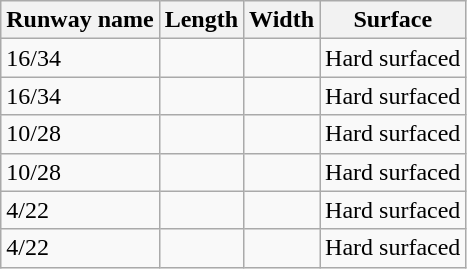<table class="wikitable">
<tr>
<th>Runway name</th>
<th>Length</th>
<th>Width</th>
<th>Surface</th>
</tr>
<tr>
<td>16/34</td>
<td></td>
<td></td>
<td>Hard surfaced</td>
</tr>
<tr>
<td>16/34</td>
<td></td>
<td></td>
<td>Hard surfaced</td>
</tr>
<tr>
<td>10/28</td>
<td></td>
<td></td>
<td>Hard surfaced</td>
</tr>
<tr>
<td>10/28</td>
<td></td>
<td></td>
<td>Hard surfaced</td>
</tr>
<tr>
<td>4/22</td>
<td></td>
<td></td>
<td>Hard surfaced</td>
</tr>
<tr>
<td>4/22</td>
<td></td>
<td></td>
<td>Hard surfaced</td>
</tr>
</table>
